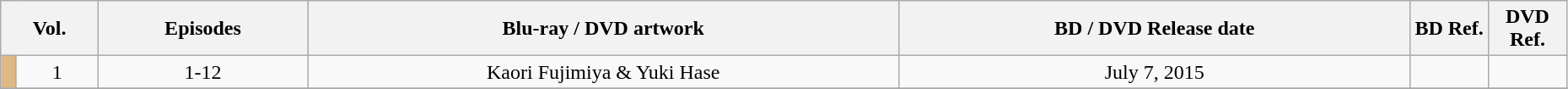<table class="wikitable" style="text-align: center; width: 98%;">
<tr>
<th colspan="2">Vol.</th>
<th>Episodes</th>
<th>Blu-ray / DVD artwork</th>
<th>BD / DVD Release date</th>
<th width="5%">BD Ref.</th>
<th width="5%">DVD Ref.</th>
</tr>
<tr>
<td width="1%" style="background: BurlyWood;"></td>
<td>1</td>
<td>1-12</td>
<td>Kaori Fujimiya & Yuki Hase</td>
<td>July 7, 2015</td>
<td></td>
<td></td>
</tr>
<tr>
</tr>
</table>
